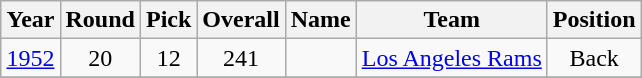<table class="wikitable" style="margin:0.2em auto; text-align:center;">
<tr>
<th>Year</th>
<th>Round</th>
<th>Pick</th>
<th>Overall</th>
<th>Name</th>
<th>Team</th>
<th>Position</th>
</tr>
<tr>
<td><a href='#'>1952</a></td>
<td>20</td>
<td>12</td>
<td>241</td>
<td></td>
<td><a href='#'>Los Angeles Rams</a></td>
<td>Back</td>
</tr>
<tr>
</tr>
</table>
